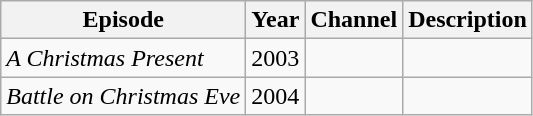<table class="wikitable sortable">
<tr>
<th>Episode</th>
<th>Year</th>
<th>Channel</th>
<th>Description</th>
</tr>
<tr>
<td><em>A Christmas Present</em></td>
<td>2003</td>
<td></td>
<td></td>
</tr>
<tr>
<td><em>Battle on Christmas Eve</em></td>
<td>2004</td>
<td></td>
<td></td>
</tr>
</table>
